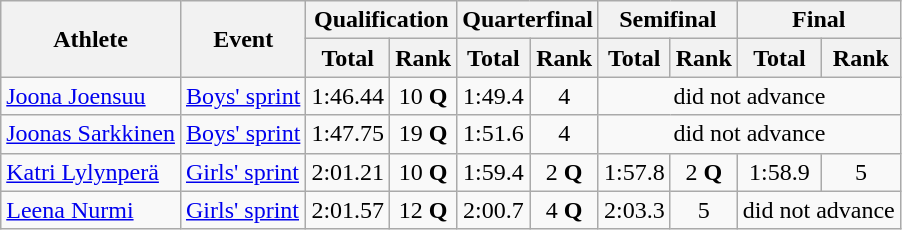<table class="wikitable">
<tr>
<th rowspan="2">Athlete</th>
<th rowspan="2">Event</th>
<th colspan="2">Qualification</th>
<th colspan="2">Quarterfinal</th>
<th colspan="2">Semifinal</th>
<th colspan="2">Final</th>
</tr>
<tr>
<th>Total</th>
<th>Rank</th>
<th>Total</th>
<th>Rank</th>
<th>Total</th>
<th>Rank</th>
<th>Total</th>
<th>Rank</th>
</tr>
<tr>
<td><a href='#'>Joona Joensuu</a></td>
<td><a href='#'>Boys' sprint</a></td>
<td align="center">1:46.44</td>
<td align="center">10 <strong>Q</strong></td>
<td align="center">1:49.4</td>
<td align="center">4</td>
<td align="center" colspan=4>did not advance</td>
</tr>
<tr>
<td><a href='#'>Joonas Sarkkinen</a></td>
<td><a href='#'>Boys' sprint</a></td>
<td align="center">1:47.75</td>
<td align="center">19 <strong>Q</strong></td>
<td align="center">1:51.6</td>
<td align="center">4</td>
<td align="center" colspan=4>did not advance</td>
</tr>
<tr>
<td><a href='#'>Katri Lylynperä</a></td>
<td><a href='#'>Girls' sprint</a></td>
<td align="center">2:01.21</td>
<td align="center">10 <strong>Q</strong></td>
<td align="center">1:59.4</td>
<td align="center">2 <strong>Q</strong></td>
<td align="center">1:57.8</td>
<td align="center">2 <strong>Q</strong></td>
<td align="center">1:58.9</td>
<td align="center">5</td>
</tr>
<tr>
<td><a href='#'>Leena Nurmi</a></td>
<td><a href='#'>Girls' sprint</a></td>
<td align="center">2:01.57</td>
<td align="center">12 <strong>Q</strong></td>
<td align="center">2:00.7</td>
<td align="center">4 <strong>Q</strong></td>
<td align="center">2:03.3</td>
<td align="center">5</td>
<td align="center" colspan=2>did not advance</td>
</tr>
</table>
